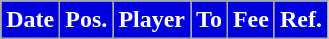<table class="wikitable plainrowheaders sortable">
<tr>
<th style="color:#ffffff; background:#0000dd;">Date</th>
<th style="color:#ffffff; background:#0000dd;">Pos.</th>
<th style="color:#ffffff; background:#0000dd;">Player</th>
<th style="color:#ffffff; background:#0000dd;">To</th>
<th style="color:#ffffff; background:#0000dd;">Fee</th>
<th style="color:#ffffff; background:#0000dd;">Ref.</th>
</tr>
</table>
